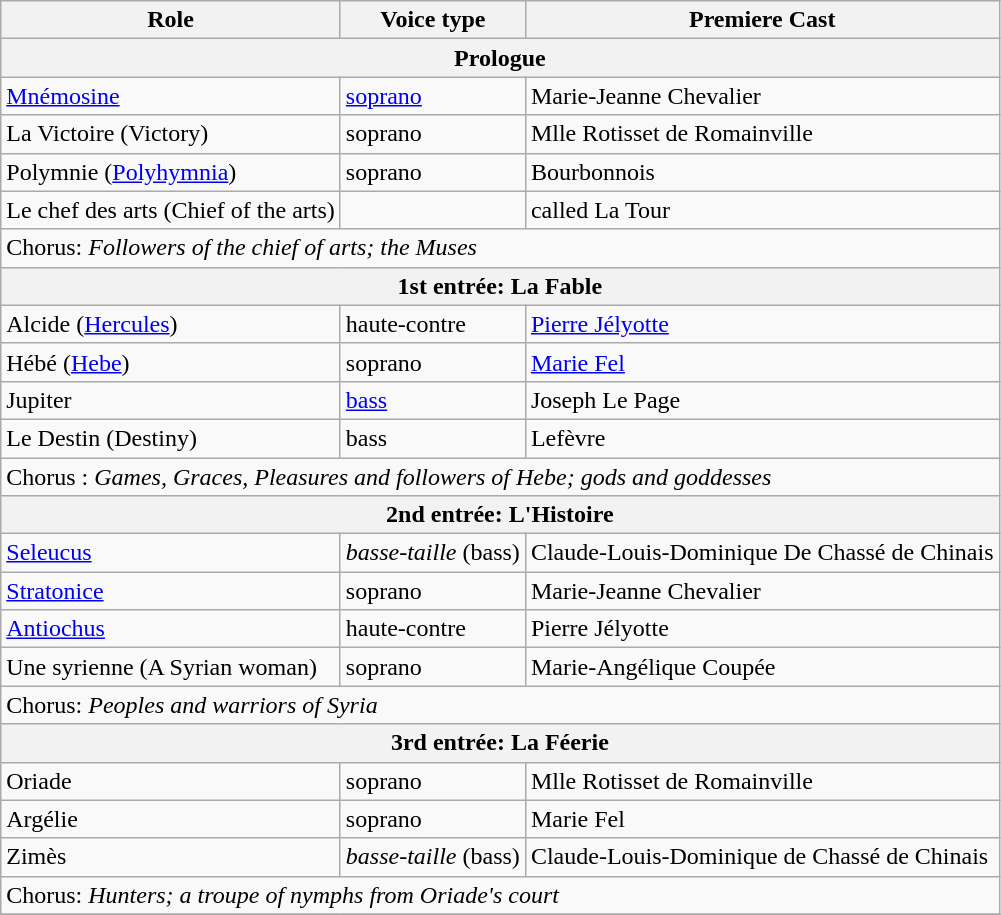<table class="wikitable">
<tr>
<th>Role</th>
<th>Voice type</th>
<th>Premiere Cast</th>
</tr>
<tr>
<th colspan="3">Prologue</th>
</tr>
<tr>
<td><a href='#'>Mnémosine</a></td>
<td><a href='#'>soprano</a></td>
<td>Marie-Jeanne Chevalier</td>
</tr>
<tr>
<td>La Victoire (Victory)</td>
<td>soprano</td>
<td>Mlle Rotisset de Romainville</td>
</tr>
<tr>
<td>Polymnie (<a href='#'>Polyhymnia</a>)</td>
<td>soprano</td>
<td>Bourbonnois</td>
</tr>
<tr>
<td>Le chef des arts (Chief of the arts)</td>
<td></td>
<td> called La Tour</td>
</tr>
<tr>
<td colspan="3">Chorus: <em>Followers of the chief of arts; the Muses</em></td>
</tr>
<tr>
<th colspan="3">1st entrée: La Fable</th>
</tr>
<tr>
<td>Alcide (<a href='#'>Hercules</a>)</td>
<td>haute-contre</td>
<td><a href='#'>Pierre Jélyotte</a></td>
</tr>
<tr>
<td>Hébé (<a href='#'>Hebe</a>)</td>
<td>soprano</td>
<td><a href='#'>Marie Fel</a></td>
</tr>
<tr>
<td>Jupiter</td>
<td><a href='#'>bass</a></td>
<td>Joseph Le Page</td>
</tr>
<tr>
<td>Le Destin (Destiny)</td>
<td>bass</td>
<td>Lefèvre</td>
</tr>
<tr>
<td colspan="3">Chorus : <em>Games, Graces, Pleasures and followers of Hebe; gods and goddesses</em></td>
</tr>
<tr>
<th colspan="3">2nd entrée: L'Histoire</th>
</tr>
<tr>
<td><a href='#'>Seleucus</a></td>
<td><em>basse-taille</em> (bass)</td>
<td>Claude-Louis-Dominique De Chassé de Chinais</td>
</tr>
<tr>
<td><a href='#'>Stratonice</a></td>
<td>soprano</td>
<td>Marie-Jeanne Chevalier</td>
</tr>
<tr>
<td><a href='#'>Antiochus</a></td>
<td>haute-contre</td>
<td>Pierre Jélyotte</td>
</tr>
<tr>
<td>Une syrienne (A Syrian woman)</td>
<td>soprano</td>
<td>Marie-Angélique Coupée</td>
</tr>
<tr>
<td colspan="3">Chorus: <em>Peoples and warriors of Syria</em></td>
</tr>
<tr>
<th colspan="3">3rd entrée: La Féerie</th>
</tr>
<tr>
<td>Oriade</td>
<td>soprano</td>
<td>Mlle Rotisset de Romainville</td>
</tr>
<tr>
<td>Argélie</td>
<td>soprano</td>
<td>Marie Fel</td>
</tr>
<tr>
<td>Zimès</td>
<td><em>basse-taille</em> (bass)</td>
<td>Claude-Louis-Dominique de Chassé de Chinais</td>
</tr>
<tr>
<td colspan="3">Chorus: <em>Hunters; a troupe of nymphs from Oriade's court</em></td>
</tr>
<tr>
</tr>
</table>
